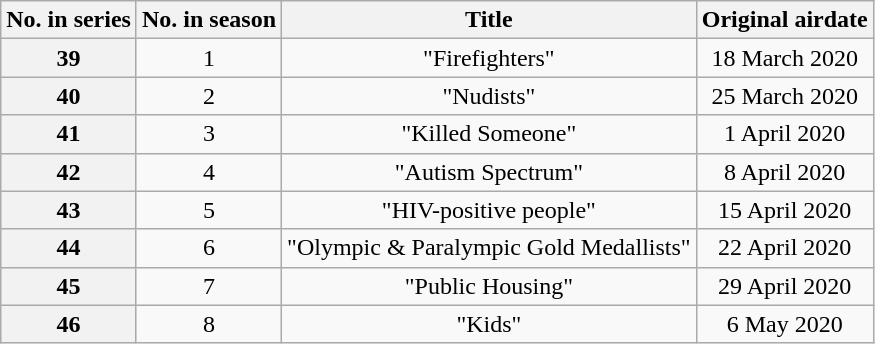<table class="wikitable plainrowheaders" style="text-align:center;">
<tr>
<th>No. in series</th>
<th>No. in season</th>
<th>Title</th>
<th>Original airdate</th>
</tr>
<tr>
<th>39</th>
<td>1</td>
<td>"Firefighters"</td>
<td>18 March 2020</td>
</tr>
<tr>
<th>40</th>
<td>2</td>
<td>"Nudists"</td>
<td>25 March 2020</td>
</tr>
<tr>
<th>41</th>
<td>3</td>
<td>"Killed Someone"</td>
<td>1 April 2020</td>
</tr>
<tr>
<th>42</th>
<td>4</td>
<td>"Autism Spectrum"</td>
<td>8 April 2020</td>
</tr>
<tr>
<th>43</th>
<td>5</td>
<td>"HIV-positive people"</td>
<td>15 April 2020</td>
</tr>
<tr>
<th>44</th>
<td>6</td>
<td>"Olympic & Paralympic Gold Medallists"</td>
<td>22 April 2020</td>
</tr>
<tr>
<th>45</th>
<td>7</td>
<td>"Public Housing"</td>
<td>29 April 2020</td>
</tr>
<tr>
<th>46</th>
<td>8</td>
<td>"Kids"</td>
<td>6 May 2020</td>
</tr>
</table>
